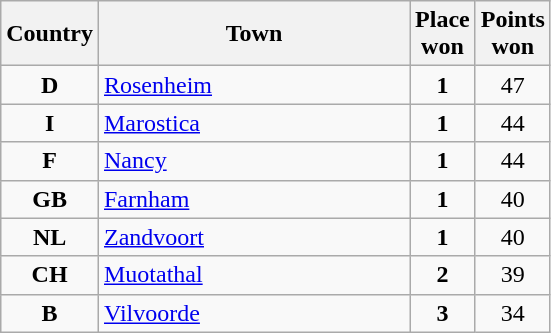<table class="wikitable">
<tr>
<th width="25">Country</th>
<th width="200">Town</th>
<th width="25">Place won</th>
<th width="25">Points won</th>
</tr>
<tr>
<td align="center"><strong>D</strong></td>
<td align="left"><a href='#'>Rosenheim</a></td>
<td align="center"><strong>1</strong></td>
<td align="center">47</td>
</tr>
<tr>
<td align="center"><strong>I</strong></td>
<td align="left"><a href='#'>Marostica</a></td>
<td align="center"><strong>1</strong></td>
<td align="center">44</td>
</tr>
<tr>
<td align="center"><strong>F</strong></td>
<td align="left"><a href='#'>Nancy</a></td>
<td align="center"><strong>1</strong></td>
<td align="center">44</td>
</tr>
<tr>
<td align="center"><strong>GB</strong></td>
<td align="left"><a href='#'>Farnham</a></td>
<td align="center"><strong>1</strong></td>
<td align="center">40</td>
</tr>
<tr>
<td align="center"><strong>NL</strong></td>
<td align="left"><a href='#'>Zandvoort</a></td>
<td align="center"><strong>1</strong></td>
<td align="center">40</td>
</tr>
<tr>
<td align="center"><strong>CH</strong></td>
<td align="left"><a href='#'>Muotathal</a></td>
<td align="center"><strong>2</strong></td>
<td align="center">39</td>
</tr>
<tr>
<td align="center"><strong>B</strong></td>
<td align="left"><a href='#'>Vilvoorde</a></td>
<td align="center"><strong>3</strong></td>
<td align="center">34</td>
</tr>
</table>
